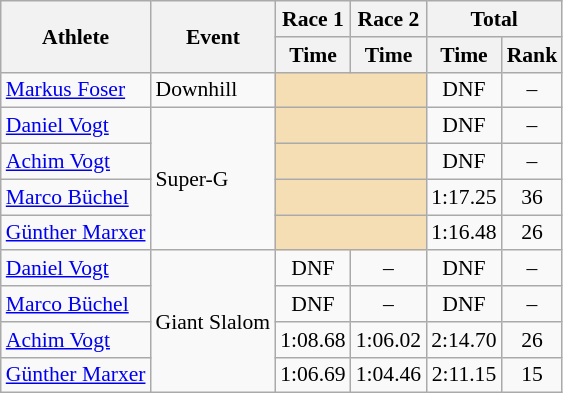<table class="wikitable" style="font-size:90%">
<tr>
<th rowspan="2">Athlete</th>
<th rowspan="2">Event</th>
<th>Race 1</th>
<th>Race 2</th>
<th colspan="2">Total</th>
</tr>
<tr>
<th>Time</th>
<th>Time</th>
<th>Time</th>
<th>Rank</th>
</tr>
<tr>
<td><a href='#'>Markus Foser</a></td>
<td>Downhill</td>
<td colspan="2" bgcolor="wheat"></td>
<td align="center">DNF</td>
<td align="center">–</td>
</tr>
<tr>
<td><a href='#'>Daniel Vogt</a></td>
<td rowspan="4">Super-G</td>
<td colspan="2" bgcolor="wheat"></td>
<td align="center">DNF</td>
<td align="center">–</td>
</tr>
<tr>
<td><a href='#'>Achim Vogt</a></td>
<td colspan="2" bgcolor="wheat"></td>
<td align="center">DNF</td>
<td align="center">–</td>
</tr>
<tr>
<td><a href='#'>Marco Büchel</a></td>
<td colspan="2" bgcolor="wheat"></td>
<td align="center">1:17.25</td>
<td align="center">36</td>
</tr>
<tr>
<td><a href='#'>Günther Marxer</a></td>
<td colspan="2" bgcolor="wheat"></td>
<td align="center">1:16.48</td>
<td align="center">26</td>
</tr>
<tr>
<td><a href='#'>Daniel Vogt</a></td>
<td rowspan="4">Giant Slalom</td>
<td align="center">DNF</td>
<td align="center">–</td>
<td align="center">DNF</td>
<td align="center">–</td>
</tr>
<tr>
<td><a href='#'>Marco Büchel</a></td>
<td align="center">DNF</td>
<td align="center">–</td>
<td align="center">DNF</td>
<td align="center">–</td>
</tr>
<tr>
<td><a href='#'>Achim Vogt</a></td>
<td align="center">1:08.68</td>
<td align="center">1:06.02</td>
<td align="center">2:14.70</td>
<td align="center">26</td>
</tr>
<tr>
<td><a href='#'>Günther Marxer</a></td>
<td align="center">1:06.69</td>
<td align="center">1:04.46</td>
<td align="center">2:11.15</td>
<td align="center">15</td>
</tr>
</table>
